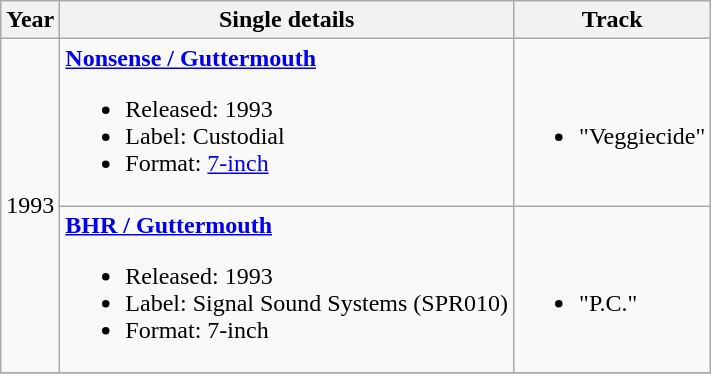<table class ="wikitable">
<tr>
<th>Year</th>
<th>Single details</th>
<th>Track</th>
</tr>
<tr>
<td rowspan="2">1993</td>
<td><strong><a href='#'>Nonsense / Guttermouth</a></strong><br><ul><li>Released: 1993</li><li>Label: Custodial</li><li>Format: <a href='#'>7-inch</a></li></ul></td>
<td><br><ul><li>"Veggiecide"</li></ul></td>
</tr>
<tr>
<td><strong><a href='#'>BHR / Guttermouth</a></strong><br><ul><li>Released: 1993</li><li>Label: Signal Sound Systems (SPR010)</li><li>Format: 7-inch</li></ul></td>
<td><br><ul><li>"P.C."</li></ul></td>
</tr>
<tr>
</tr>
</table>
